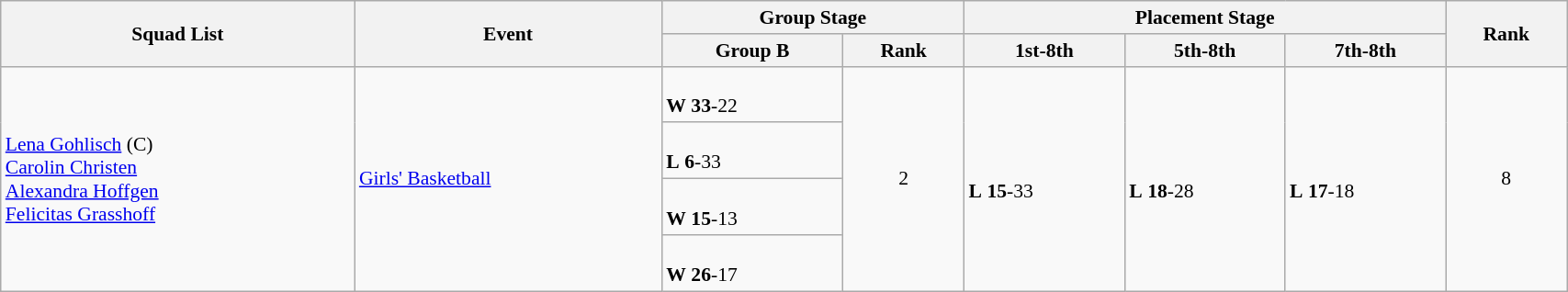<table class="wikitable" width="90%" style="text-align:left; font-size:90%">
<tr>
<th rowspan="2">Squad List</th>
<th rowspan="2">Event</th>
<th colspan="2">Group Stage</th>
<th colspan="3">Placement Stage</th>
<th rowspan="2">Rank</th>
</tr>
<tr>
<th>Group B</th>
<th>Rank</th>
<th>1st-8th</th>
<th>5th-8th</th>
<th>7th-8th</th>
</tr>
<tr>
<td rowspan="4"><a href='#'>Lena Gohlisch</a> (C)<br><a href='#'>Carolin Christen</a><br><a href='#'>Alexandra Hoffgen</a><br><a href='#'>Felicitas Grasshoff</a></td>
<td rowspan="4"><a href='#'>Girls' Basketball</a></td>
<td><br> <strong>W</strong> <strong>33</strong>-22</td>
<td rowspan="4" align=center>2</td>
<td rowspan="4"> <br> <strong>L</strong> <strong>15</strong>-33</td>
<td rowspan="4"> <br> <strong>L</strong> <strong>18</strong>-28</td>
<td rowspan="4"> <br> <strong>L</strong> <strong>17</strong>-18</td>
<td rowspan="4" align="center">8</td>
</tr>
<tr>
<td><br> <strong>L</strong> <strong>6</strong>-33</td>
</tr>
<tr>
<td><br> <strong>W</strong> <strong>15</strong>-13</td>
</tr>
<tr>
<td><br> <strong>W</strong> <strong>26</strong>-17</td>
</tr>
</table>
